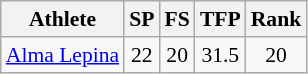<table class="wikitable" border="1" style="font-size:90%">
<tr>
<th>Athlete</th>
<th>SP</th>
<th>FS</th>
<th>TFP</th>
<th>Rank</th>
</tr>
<tr align=center>
<td align=left><a href='#'>Alma Lepina</a></td>
<td>22</td>
<td>20</td>
<td>31.5</td>
<td>20</td>
</tr>
</table>
